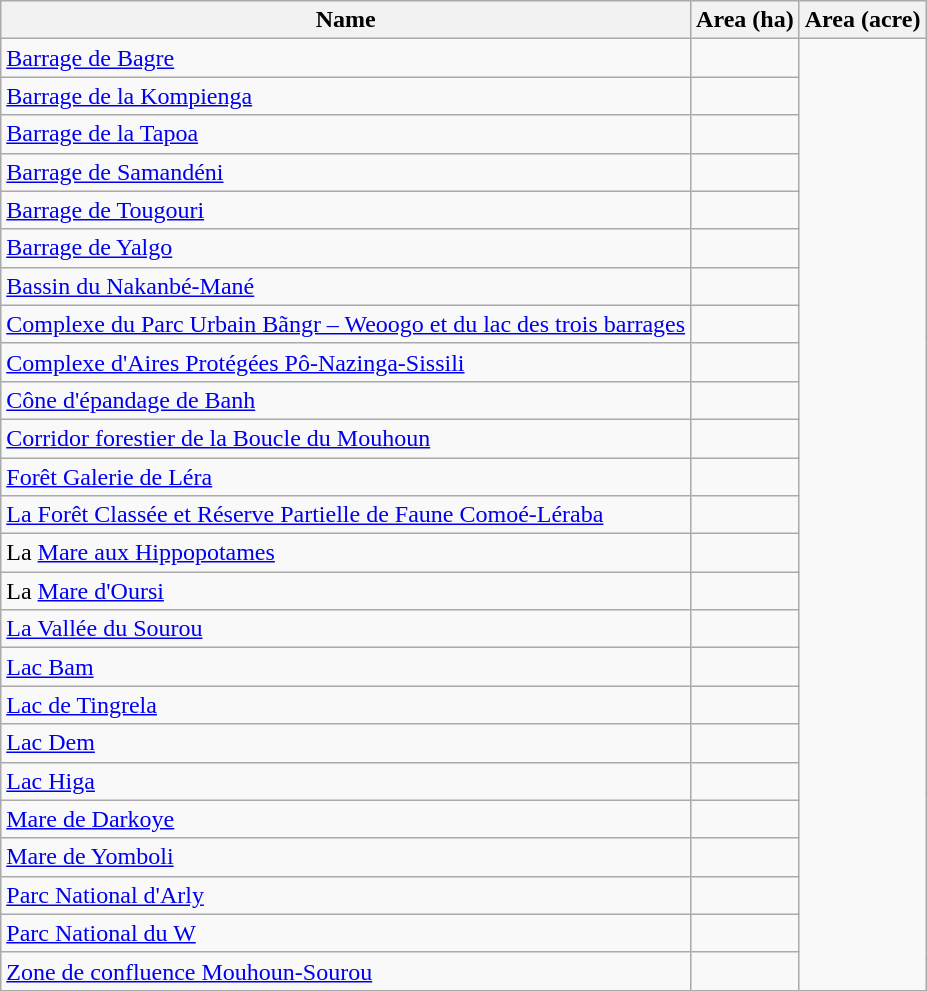<table class="wikitable sortable">
<tr>
<th scope="col" align=left>Name</th>
<th scope="col">Area (ha)</th>
<th scope="col">Area (acre)</th>
</tr>
<tr ---->
<td><a href='#'>Barrage de Bagre</a></td>
<td></td>
</tr>
<tr ---->
<td><a href='#'>Barrage de la Kompienga</a></td>
<td></td>
</tr>
<tr ---->
<td><a href='#'>Barrage de la Tapoa</a></td>
<td></td>
</tr>
<tr ---->
<td><a href='#'>Barrage de Samandéni</a></td>
<td></td>
</tr>
<tr ---->
<td><a href='#'>Barrage de Tougouri</a></td>
<td></td>
</tr>
<tr ---->
<td><a href='#'>Barrage de Yalgo</a></td>
<td></td>
</tr>
<tr ---->
<td><a href='#'>Bassin du Nakanbé-Mané</a></td>
<td></td>
</tr>
<tr ---->
<td><a href='#'>Complexe du Parc Urbain Bãngr – Weoogo et du lac des trois barrages</a></td>
<td></td>
</tr>
<tr ---->
<td><a href='#'>Complexe d'Aires Protégées Pô-Nazinga-Sissili</a></td>
<td></td>
</tr>
<tr ---->
<td><a href='#'>Cône d'épandage de Banh</a></td>
<td></td>
</tr>
<tr ---->
<td><a href='#'>Corridor forestier de la Boucle du Mouhoun</a></td>
<td></td>
</tr>
<tr ---->
<td><a href='#'>Forêt Galerie de Léra</a></td>
<td></td>
</tr>
<tr ---->
<td><a href='#'>La Forêt Classée et Réserve Partielle de Faune Comoé-Léraba</a></td>
<td></td>
</tr>
<tr ---->
<td>La <a href='#'>Mare aux Hippopotames</a></td>
<td></td>
</tr>
<tr ---->
<td>La <a href='#'>Mare d'Oursi</a></td>
<td></td>
</tr>
<tr ---->
<td><a href='#'>La Vallée du Sourou</a></td>
<td></td>
</tr>
<tr ---->
<td><a href='#'>Lac Bam</a></td>
<td></td>
</tr>
<tr ---->
<td><a href='#'>Lac de Tingrela</a></td>
<td></td>
</tr>
<tr ---->
<td><a href='#'>Lac Dem</a></td>
<td></td>
</tr>
<tr ---->
<td><a href='#'>Lac Higa</a></td>
<td></td>
</tr>
<tr ---->
<td><a href='#'>Mare de Darkoye</a></td>
<td></td>
</tr>
<tr ---->
<td><a href='#'>Mare de Yomboli</a></td>
<td></td>
</tr>
<tr ---->
<td><a href='#'>Parc National d'Arly</a></td>
<td></td>
</tr>
<tr ---->
<td><a href='#'>Parc National du W</a></td>
<td></td>
</tr>
<tr ---->
<td><a href='#'>Zone de confluence Mouhoun-Sourou</a></td>
<td></td>
</tr>
</table>
